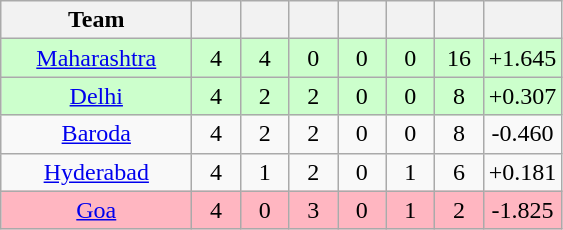<table class="wikitable" style="text-align:center">
<tr>
<th style="width:120px">Team</th>
<th style="width:25px"></th>
<th style="width:25px"></th>
<th style="width:25px"></th>
<th style="width:25px"></th>
<th style="width:25px"></th>
<th style="width:25px"></th>
<th style="width:40px;"></th>
</tr>
<tr style="background-color:#cfc">
<td><a href='#'>Maharashtra</a></td>
<td>4</td>
<td>4</td>
<td>0</td>
<td>0</td>
<td>0</td>
<td>16</td>
<td>+1.645</td>
</tr>
<tr style="background-color:#cfc">
<td><a href='#'>Delhi</a></td>
<td>4</td>
<td>2</td>
<td>2</td>
<td>0</td>
<td>0</td>
<td>8</td>
<td>+0.307</td>
</tr>
<tr>
<td><a href='#'>Baroda</a></td>
<td>4</td>
<td>2</td>
<td>2</td>
<td>0</td>
<td>0</td>
<td>8</td>
<td>-0.460</td>
</tr>
<tr>
<td><a href='#'>Hyderabad</a></td>
<td>4</td>
<td>1</td>
<td>2</td>
<td>0</td>
<td>1</td>
<td>6</td>
<td>+0.181</td>
</tr>
<tr style="background-color:lightpink">
<td><a href='#'>Goa</a></td>
<td>4</td>
<td>0</td>
<td>3</td>
<td>0</td>
<td>1</td>
<td>2</td>
<td>-1.825</td>
</tr>
</table>
